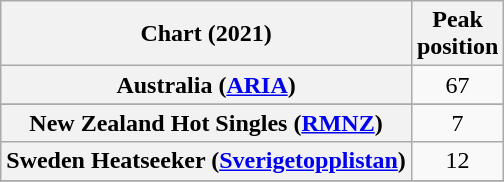<table class="wikitable sortable plainrowheaders" style="text-align:center">
<tr>
<th scope="col">Chart (2021)</th>
<th scope="col">Peak<br>position</th>
</tr>
<tr>
<th scope="row">Australia (<a href='#'>ARIA</a>)</th>
<td>67</td>
</tr>
<tr>
</tr>
<tr>
</tr>
<tr>
<th scope="row">New Zealand Hot Singles (<a href='#'>RMNZ</a>)</th>
<td>7</td>
</tr>
<tr>
<th scope="row">Sweden Heatseeker (<a href='#'>Sverigetopplistan</a>)</th>
<td>12</td>
</tr>
<tr>
</tr>
<tr>
</tr>
<tr>
</tr>
<tr>
</tr>
</table>
